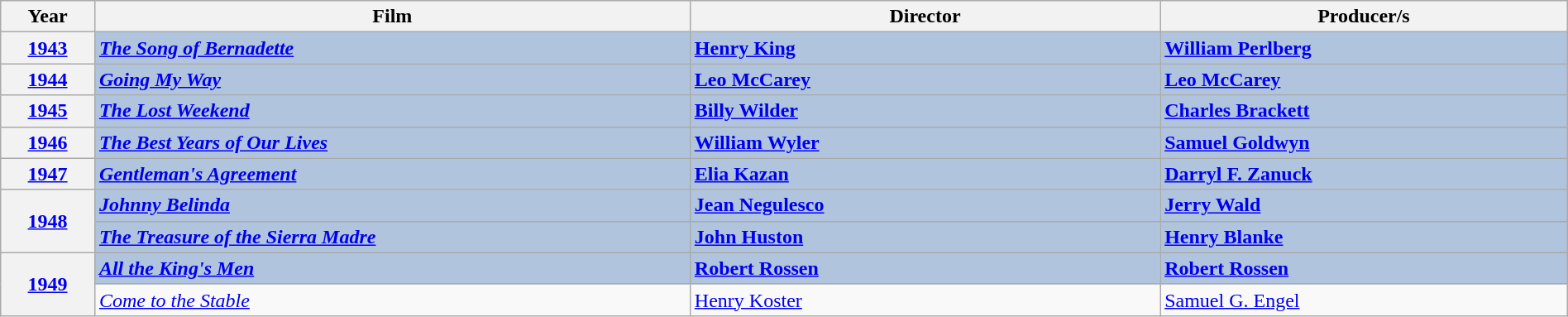<table class="wikitable sortable" style="width:100%; text-align:left">
<tr>
<th style="width:6%;">Year</th>
<th style="width:38%;">Film</th>
<th style="width:30%;">Director</th>
<th style="width:30%;">Producer/s</th>
</tr>
<tr>
<th style="text-align:center;"><a href='#'>1943</a></th>
<td style="background:#B0C4DE;"><strong><em><a href='#'>The Song of Bernadette</a></em></strong></td>
<td style="background:#B0C4DE;"><strong><a href='#'>Henry King</a></strong></td>
<td style="background:#B0C4DE;"><strong><a href='#'>William Perlberg</a></strong></td>
</tr>
<tr>
<th style="text-align:center;"><a href='#'>1944</a></th>
<td style="background:#B0C4DE;"><strong><em><a href='#'>Going My Way</a></em></strong></td>
<td style="background:#B0C4DE;"><strong><a href='#'>Leo McCarey</a></strong></td>
<td style="background:#B0C4DE;"><strong><a href='#'>Leo McCarey</a></strong></td>
</tr>
<tr>
<th style="text-align:center;"><a href='#'>1945</a></th>
<td style="background:#B0C4DE;"><strong><em><a href='#'>The Lost Weekend</a></em></strong></td>
<td style="background:#B0C4DE;"><strong><a href='#'>Billy Wilder</a></strong></td>
<td style="background:#B0C4DE;"><strong><a href='#'>Charles Brackett</a></strong></td>
</tr>
<tr>
<th style="text-align:center;"><a href='#'>1946</a></th>
<td style="background:#B0C4DE;"><strong><em><a href='#'>The Best Years of Our Lives</a></em></strong></td>
<td style="background:#B0C4DE;"><strong><a href='#'>William Wyler</a></strong></td>
<td style="background:#B0C4DE;"><strong><a href='#'>Samuel Goldwyn</a></strong></td>
</tr>
<tr>
<th style="text-align:center;"><a href='#'>1947</a></th>
<td style="background:#B0C4DE;"><strong><em><a href='#'>Gentleman's Agreement</a></em></strong></td>
<td style="background:#B0C4DE;"><strong><a href='#'>Elia Kazan</a></strong></td>
<td style="background:#B0C4DE;"><strong><a href='#'>Darryl F. Zanuck</a></strong></td>
</tr>
<tr>
<th rowspan="2" style="text-align:center;"><a href='#'>1948</a></th>
<td style="background:#B0C4DE;"><strong><em><a href='#'>Johnny Belinda</a></em></strong></td>
<td style="background:#B0C4DE;"><strong><a href='#'>Jean Negulesco</a></strong></td>
<td style="background:#B0C4DE;"><strong><a href='#'>Jerry Wald</a></strong></td>
</tr>
<tr>
<td style="background:#B0C4DE;"><strong><em><a href='#'>The Treasure of the Sierra Madre</a></em></strong></td>
<td style="background:#B0C4DE;"><strong><a href='#'>John Huston</a></strong></td>
<td style="background:#B0C4DE;"><strong><a href='#'>Henry Blanke</a></strong></td>
</tr>
<tr>
<th rowspan="2" style="text-align:center;"><a href='#'>1949</a></th>
<td style="background:#B0C4DE;"><strong><em><a href='#'>All the King's Men</a></em></strong></td>
<td style="background:#B0C4DE;"><strong><a href='#'>Robert Rossen</a></strong></td>
<td style="background:#B0C4DE;"><strong><a href='#'>Robert Rossen</a></strong></td>
</tr>
<tr>
<td><em><a href='#'>Come to the Stable</a></em></td>
<td><a href='#'>Henry Koster</a></td>
<td><a href='#'>Samuel G. Engel</a></td>
</tr>
</table>
